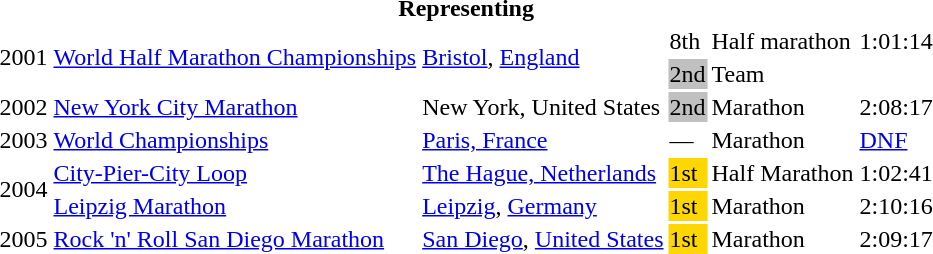<table>
<tr>
<th colspan="6">Representing </th>
</tr>
<tr>
<td rowspan=2>2001</td>
<td rowspan=2><a href='#'>World Half Marathon Championships</a></td>
<td rowspan=2><a href='#'>Bristol</a>, <a href='#'>England</a></td>
<td>8th</td>
<td>Half marathon</td>
<td>1:01:14</td>
</tr>
<tr>
<td bgcolor="silver">2nd</td>
<td>Team</td>
<td></td>
</tr>
<tr>
<td>2002</td>
<td><a href='#'>New York City Marathon</a></td>
<td>New York, United States</td>
<td bgcolor="silver">2nd</td>
<td>Marathon</td>
<td>2:08:17</td>
</tr>
<tr>
<td>2003</td>
<td><a href='#'>World Championships</a></td>
<td><a href='#'>Paris, France</a></td>
<td>—</td>
<td>Marathon</td>
<td><a href='#'>DNF</a></td>
</tr>
<tr>
<td rowspan=2>2004</td>
<td><a href='#'>City-Pier-City Loop</a></td>
<td><a href='#'>The Hague, Netherlands</a></td>
<td bgcolor="gold">1st</td>
<td>Half Marathon</td>
<td>1:02:41</td>
</tr>
<tr>
<td><a href='#'>Leipzig Marathon</a></td>
<td><a href='#'>Leipzig</a>, <a href='#'>Germany</a></td>
<td bgcolor="gold">1st</td>
<td>Marathon</td>
<td>2:10:16</td>
</tr>
<tr>
<td>2005</td>
<td><a href='#'>Rock 'n' Roll San Diego Marathon</a></td>
<td><a href='#'>San Diego</a>, <a href='#'>United States</a></td>
<td bgcolor="gold">1st</td>
<td>Marathon</td>
<td>2:09:17</td>
</tr>
</table>
